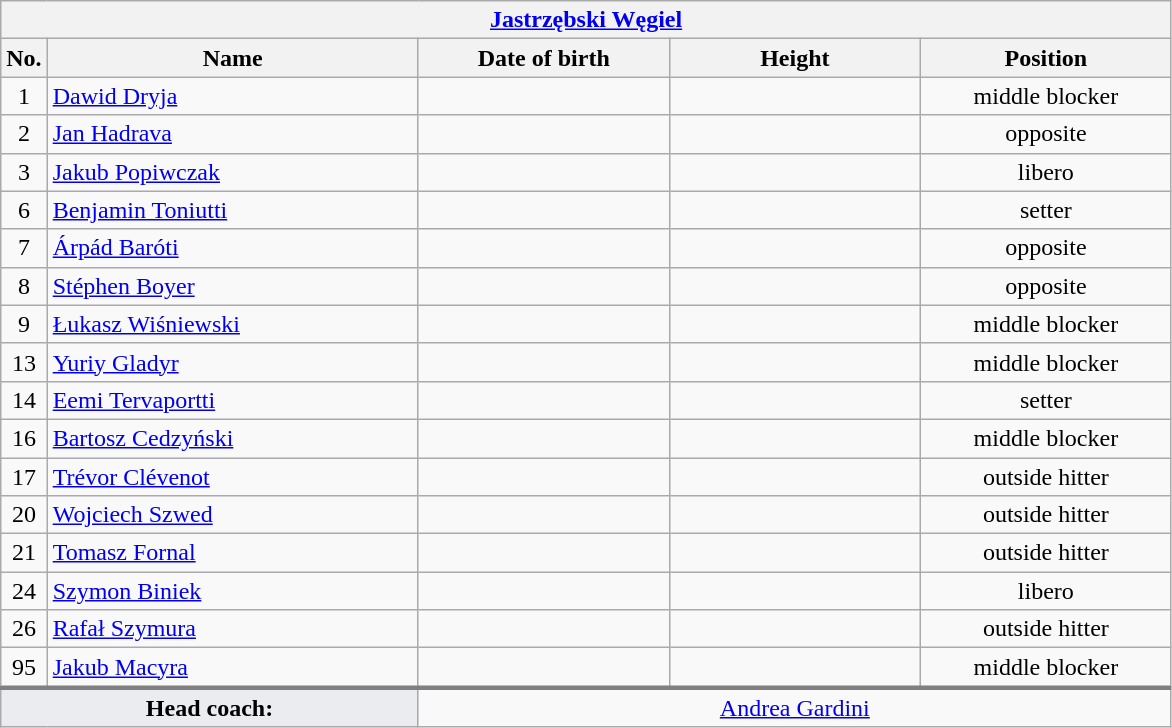<table class="wikitable collapsible collapsed" style="font-size:100%; text-align:center">
<tr>
<th colspan=5 style="width:30em"><a href='#'>Jastrzębski Węgiel</a></th>
</tr>
<tr>
<th>No.</th>
<th style="width:15em">Name</th>
<th style="width:10em">Date of birth</th>
<th style="width:10em">Height</th>
<th style="width:10em">Position</th>
</tr>
<tr>
<td>1</td>
<td align=left> <a href='#'>Dawid Dryja</a></td>
<td align=right></td>
<td></td>
<td>middle blocker</td>
</tr>
<tr>
<td>2</td>
<td align=left> <a href='#'>Jan Hadrava</a></td>
<td align=right></td>
<td></td>
<td>opposite</td>
</tr>
<tr>
<td>3</td>
<td align=left> <a href='#'>Jakub Popiwczak</a></td>
<td align=right></td>
<td></td>
<td>libero</td>
</tr>
<tr>
<td>6</td>
<td align=left> <a href='#'>Benjamin Toniutti</a></td>
<td align=right></td>
<td></td>
<td>setter</td>
</tr>
<tr>
<td>7</td>
<td align=left> <a href='#'>Árpád Baróti</a></td>
<td align=right></td>
<td></td>
<td>opposite</td>
</tr>
<tr>
<td>8</td>
<td align=left> <a href='#'>Stéphen Boyer</a></td>
<td align=right></td>
<td></td>
<td>opposite</td>
</tr>
<tr>
<td>9</td>
<td align=left> <a href='#'>Łukasz Wiśniewski</a></td>
<td align=right></td>
<td></td>
<td>middle blocker</td>
</tr>
<tr>
<td>13</td>
<td align=left> <a href='#'>Yuriy Gladyr</a></td>
<td align=right></td>
<td></td>
<td>middle blocker</td>
</tr>
<tr>
<td>14</td>
<td align=left> <a href='#'>Eemi Tervaportti</a></td>
<td align=right></td>
<td></td>
<td>setter</td>
</tr>
<tr>
<td>16</td>
<td align=left> <a href='#'>Bartosz Cedzyński</a></td>
<td align=right></td>
<td></td>
<td>middle blocker</td>
</tr>
<tr>
<td>17</td>
<td align=left> <a href='#'>Trévor Clévenot</a></td>
<td align=right></td>
<td></td>
<td>outside hitter</td>
</tr>
<tr>
<td>20</td>
<td align=left> <a href='#'>Wojciech Szwed</a></td>
<td align=right></td>
<td></td>
<td>outside hitter</td>
</tr>
<tr>
<td>21</td>
<td align=left> <a href='#'>Tomasz Fornal</a></td>
<td align=right></td>
<td></td>
<td>outside hitter</td>
</tr>
<tr>
<td>24</td>
<td align=left> <a href='#'>Szymon Biniek</a></td>
<td align=right></td>
<td></td>
<td>libero</td>
</tr>
<tr>
<td>26</td>
<td align=left> <a href='#'>Rafał Szymura</a></td>
<td align=right></td>
<td></td>
<td>outside hitter</td>
</tr>
<tr>
<td>95</td>
<td align=left> <a href='#'>Jakub Macyra</a></td>
<td align=right></td>
<td></td>
<td>middle blocker</td>
</tr>
<tr style="border-top: 3px solid grey">
<td colspan=2 style="background:#EAECF0"><strong>Head coach:</strong></td>
<td colspan=3> <a href='#'>Andrea Gardini</a></td>
</tr>
</table>
